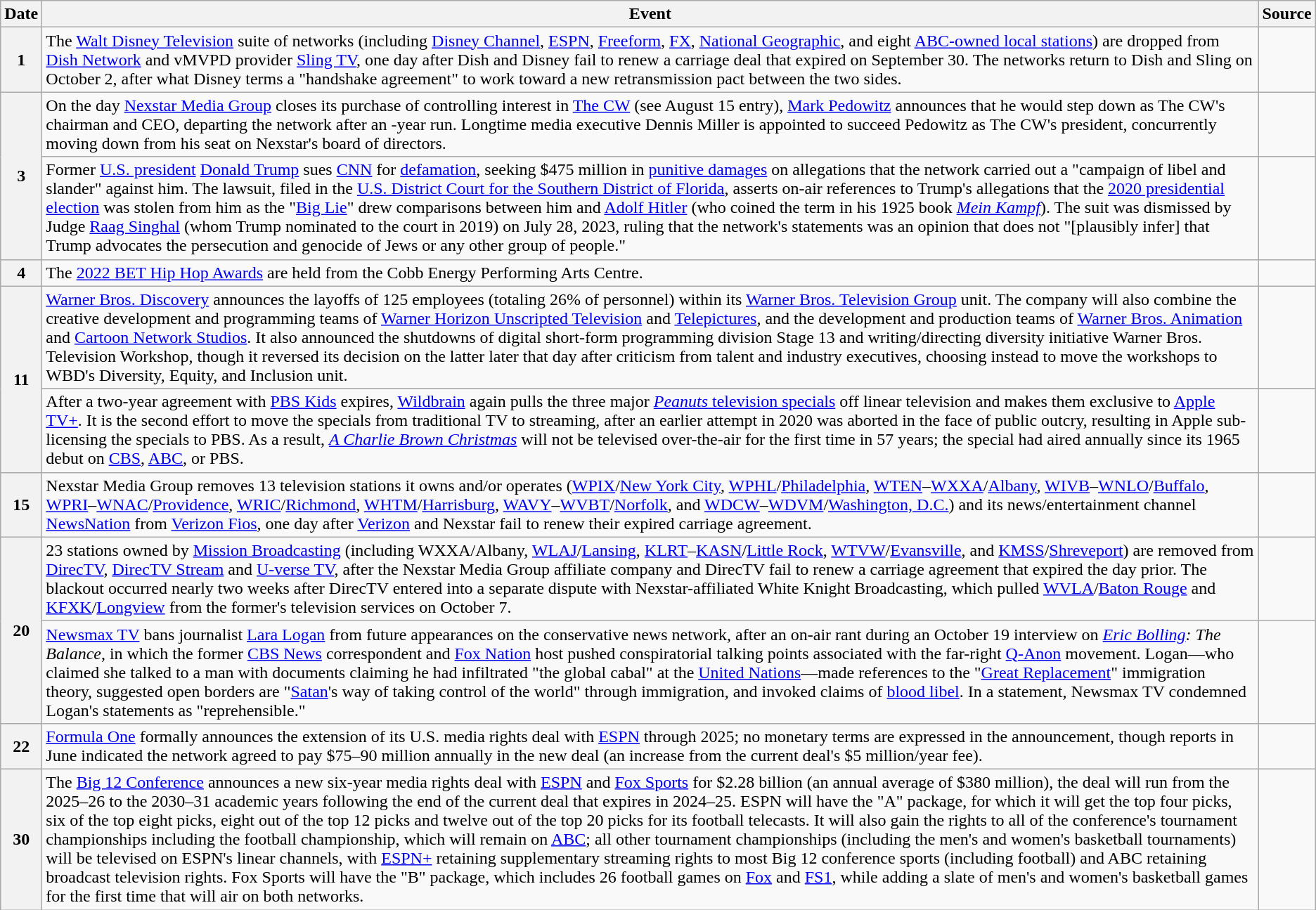<table class="wikitable">
<tr>
<th>Date</th>
<th>Event</th>
<th>Source</th>
</tr>
<tr>
<th>1</th>
<td>The <a href='#'>Walt Disney Television</a> suite of networks (including <a href='#'>Disney Channel</a>, <a href='#'>ESPN</a>, <a href='#'>Freeform</a>, <a href='#'>FX</a>, <a href='#'>National Geographic</a>, and eight <a href='#'>ABC-owned local stations</a>) are dropped from <a href='#'>Dish Network</a> and vMVPD provider <a href='#'>Sling TV</a>, one day after Dish and Disney fail to renew a carriage deal that expired on September 30. The networks return to Dish and Sling on October 2, after what Disney terms a "handshake agreement" to work toward a new retransmission pact between the two sides.</td>
<td></td>
</tr>
<tr>
<th rowspan=2>3</th>
<td>On the day <a href='#'>Nexstar Media Group</a> closes its purchase of controlling interest in <a href='#'>The CW</a> (see August 15 entry), <a href='#'>Mark Pedowitz</a> announces that he would step down as The CW's chairman and CEO, departing the network after an -year run. Longtime media executive Dennis Miller is appointed to succeed Pedowitz as The CW's president, concurrently moving down from his seat on Nexstar's board of directors.</td>
<td></td>
</tr>
<tr>
<td>Former <a href='#'>U.S. president</a> <a href='#'>Donald Trump</a> sues <a href='#'>CNN</a> for <a href='#'>defamation</a>, seeking $475 million in <a href='#'>punitive damages</a> on allegations that the network carried out a "campaign of libel and slander" against him. The lawsuit, filed in the <a href='#'>U.S. District Court for the Southern District of Florida</a>, asserts on-air references to Trump's allegations that the <a href='#'>2020 presidential election</a> was stolen from him as the "<a href='#'>Big Lie</a>" drew comparisons between him and <a href='#'>Adolf Hitler</a> (who coined the term in his 1925 book <em><a href='#'>Mein Kampf</a></em>). The suit was dismissed by Judge <a href='#'>Raag Singhal</a> (whom Trump nominated to the court in 2019) on July 28, 2023, ruling that the network's statements was an opinion that does not "[plausibly infer] that Trump advocates the persecution and genocide of Jews or any other group of people."</td>
<td></td>
</tr>
<tr>
<th>4</th>
<td>The <a href='#'>2022 BET Hip Hop Awards</a> are held from the Cobb Energy Performing Arts Centre.</td>
<td></td>
</tr>
<tr>
<th rowspan=2>11</th>
<td><a href='#'>Warner Bros. Discovery</a> announces the layoffs of 125 employees (totaling 26% of personnel) within its <a href='#'>Warner Bros. Television Group</a> unit. The company will also combine the creative development and programming teams of <a href='#'>Warner Horizon Unscripted Television</a> and <a href='#'>Telepictures</a>, and the development and production teams of <a href='#'>Warner Bros. Animation</a> and <a href='#'>Cartoon Network Studios</a>. It also announced the shutdowns of digital short-form programming division Stage 13 and writing/directing diversity initiative Warner Bros. Television Workshop, though it reversed its decision on the latter later that day after criticism from talent and industry executives, choosing instead to move the workshops to WBD's Diversity, Equity, and Inclusion unit.</td>
<td><br></td>
</tr>
<tr>
<td>After a two-year agreement with <a href='#'>PBS Kids</a> expires, <a href='#'>Wildbrain</a> again pulls the three major <a href='#'><em>Peanuts</em> television specials</a> off linear television and makes them exclusive to <a href='#'>Apple TV+</a>. It is the second effort to move the specials from traditional TV to streaming, after an earlier attempt in 2020 was aborted in the face of public outcry, resulting in Apple sub-licensing the specials to PBS. As a result, <em><a href='#'>A Charlie Brown Christmas</a></em> will not be televised over-the-air for the first time in 57 years; the special had aired annually since its 1965 debut on <a href='#'>CBS</a>, <a href='#'>ABC</a>, or PBS.</td>
<td></td>
</tr>
<tr>
<th>15</th>
<td>Nexstar Media Group removes 13 television stations it owns and/or operates (<a href='#'>WPIX</a>/<a href='#'>New York City</a>, <a href='#'>WPHL</a>/<a href='#'>Philadelphia</a>, <a href='#'>WTEN</a>–<a href='#'>WXXA</a>/<a href='#'>Albany</a>, <a href='#'>WIVB</a>–<a href='#'>WNLO</a>/<a href='#'>Buffalo</a>, <a href='#'>WPRI</a>–<a href='#'>WNAC</a>/<a href='#'>Providence</a>, <a href='#'>WRIC</a>/<a href='#'>Richmond</a>, <a href='#'>WHTM</a>/<a href='#'>Harrisburg</a>, <a href='#'>WAVY</a>–<a href='#'>WVBT</a>/<a href='#'>Norfolk</a>, and <a href='#'>WDCW</a>–<a href='#'>WDVM</a>/<a href='#'>Washington, D.C.</a>) and its news/entertainment channel <a href='#'>NewsNation</a> from <a href='#'>Verizon Fios</a>, one day after <a href='#'>Verizon</a> and Nexstar fail to renew their expired carriage agreement.</td>
<td></td>
</tr>
<tr>
<th rowspan=2>20</th>
<td>23 stations owned by <a href='#'>Mission Broadcasting</a> (including WXXA/Albany, <a href='#'>WLAJ</a>/<a href='#'>Lansing</a>, <a href='#'>KLRT</a>–<a href='#'>KASN</a>/<a href='#'>Little Rock</a>, <a href='#'>WTVW</a>/<a href='#'>Evansville</a>, and <a href='#'>KMSS</a>/<a href='#'>Shreveport</a>) are removed from <a href='#'>DirecTV</a>, <a href='#'>DirecTV Stream</a> and <a href='#'>U-verse TV</a>, after the Nexstar Media Group affiliate company and DirecTV fail to renew a carriage agreement that expired the day prior. The blackout occurred nearly two weeks after DirecTV entered into a separate dispute with Nexstar-affiliated White Knight Broadcasting, which pulled <a href='#'>WVLA</a>/<a href='#'>Baton Rouge</a> and <a href='#'>KFXK</a>/<a href='#'>Longview</a> from the former's television services on October 7.</td>
<td></td>
</tr>
<tr>
<td><a href='#'>Newsmax TV</a> bans journalist <a href='#'>Lara Logan</a> from future appearances on the conservative news network, after an on-air rant during an October 19 interview on <em><a href='#'>Eric Bolling</a>: The Balance</em>, in which the former <a href='#'>CBS News</a> correspondent and <a href='#'>Fox Nation</a> host pushed conspiratorial talking points associated with the far-right <a href='#'>Q-Anon</a> movement. Logan—who claimed she talked to a man with documents claiming he had infiltrated "the global cabal" at the <a href='#'>United Nations</a>—made references to the "<a href='#'>Great Replacement</a>" immigration theory, suggested open borders are "<a href='#'>Satan</a>'s way of taking control of the world" through immigration, and invoked claims of <a href='#'>blood libel</a>. In a statement, Newsmax TV condemned Logan's statements as "reprehensible."</td>
<td></td>
</tr>
<tr>
<th>22</th>
<td><a href='#'>Formula One</a> formally announces the extension of its U.S. media rights deal with <a href='#'>ESPN</a> through 2025; no monetary terms are expressed in the announcement, though reports in June indicated the network agreed to pay $75–90 million annually in the new deal (an increase from the current deal's $5 million/year fee).</td>
<td></td>
</tr>
<tr>
<th>30</th>
<td>The <a href='#'>Big 12 Conference</a> announces a new six-year media rights deal with <a href='#'>ESPN</a> and <a href='#'>Fox Sports</a> for $2.28 billion (an annual average of $380 million), the deal will run from the 2025–26 to the 2030–31 academic years following the end of the current deal that expires in 2024–25. ESPN will have the "A" package, for which it will get the top four picks, six of the top eight picks, eight out of the top 12 picks and twelve out of the top 20 picks for its football telecasts. It will also gain the rights to all of the conference's tournament championships including the football championship, which will remain on <a href='#'>ABC</a>; all other tournament championships (including the men's and women's basketball tournaments) will be televised on ESPN's linear channels, with <a href='#'>ESPN+</a> retaining supplementary streaming rights to most Big 12 conference sports (including football) and ABC retaining broadcast television rights. Fox Sports will have the "B" package, which includes 26 football games on <a href='#'>Fox</a> and <a href='#'>FS1</a>, while adding a slate of men's and women's basketball games for the first time that will air on both networks.</td>
<td></td>
</tr>
</table>
